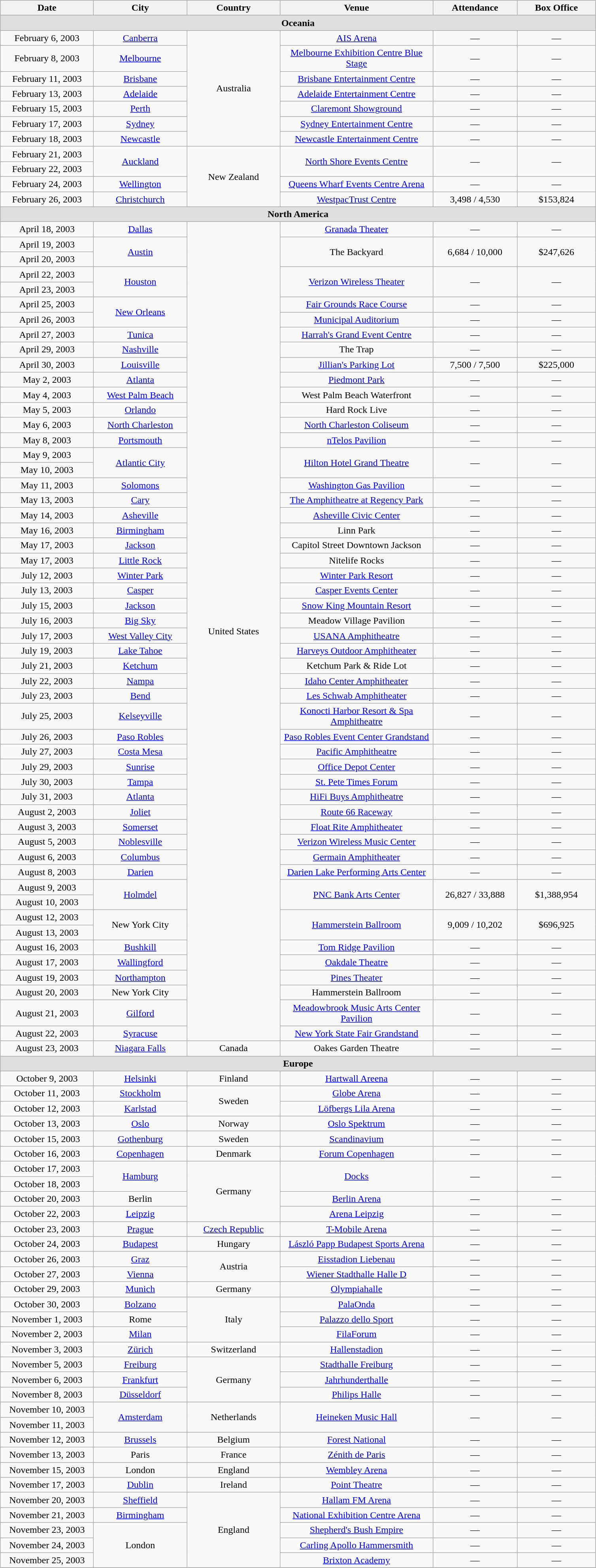<table class="wikitable" style="text-align:center;">
<tr>
<th width="150">Date</th>
<th width="150">City</th>
<th width="150">Country</th>
<th width="250">Venue</th>
<th width="135">Attendance</th>
<th width="125">Box Office</th>
</tr>
<tr>
<th colspan="6" style="background:#DFDFDF;">Oceania</th>
</tr>
<tr>
<td>February 6, 2003</td>
<td><a href='#'>Canberra</a></td>
<td rowspan="7">Australia</td>
<td><a href='#'>AIS Arena</a></td>
<td>—</td>
<td>—</td>
</tr>
<tr>
<td>February 8, 2003</td>
<td><a href='#'>Melbourne</a></td>
<td><a href='#'>Melbourne Exhibition Centre Blue Stage</a></td>
<td>—</td>
<td>—</td>
</tr>
<tr>
<td>February 11, 2003</td>
<td><a href='#'>Brisbane</a></td>
<td><a href='#'>Brisbane Entertainment Centre</a></td>
<td>—</td>
<td>—</td>
</tr>
<tr>
<td>February 13, 2003</td>
<td><a href='#'>Adelaide</a></td>
<td><a href='#'>Adelaide Entertainment Centre</a></td>
<td>—</td>
<td>—</td>
</tr>
<tr>
<td>February 15, 2003</td>
<td><a href='#'>Perth</a></td>
<td><a href='#'>Claremont Showground</a></td>
<td>—</td>
<td>—</td>
</tr>
<tr>
<td>February 17, 2003</td>
<td><a href='#'>Sydney</a></td>
<td><a href='#'>Sydney Entertainment Centre</a></td>
<td>—</td>
<td>—</td>
</tr>
<tr>
<td>February 18, 2003</td>
<td><a href='#'>Newcastle</a></td>
<td><a href='#'>Newcastle Entertainment Centre</a></td>
<td>—</td>
<td>—</td>
</tr>
<tr>
<td>February 21, 2003</td>
<td rowspan="2"><a href='#'>Auckland</a></td>
<td rowspan="4">New Zealand</td>
<td rowspan="2"><a href='#'>North Shore Events Centre</a></td>
<td rowspan="2">—</td>
<td rowspan="2">—</td>
</tr>
<tr>
<td>February 22, 2003</td>
</tr>
<tr>
<td>February 24, 2003</td>
<td><a href='#'>Wellington</a></td>
<td><a href='#'>Queens Wharf Events Centre Arena</a></td>
<td>—</td>
<td>—</td>
</tr>
<tr>
<td>February 26, 2003</td>
<td><a href='#'>Christchurch</a></td>
<td><a href='#'>WestpacTrust Centre</a></td>
<td>3,498 / 4,530</td>
<td>$153,824</td>
</tr>
<tr>
<th colspan="6" style="background:#DFDFDF;">North America</th>
</tr>
<tr>
<td>April 18, 2003</td>
<td><a href='#'>Dallas</a></td>
<td rowspan="53">United States</td>
<td><a href='#'>Granada Theater</a></td>
<td>—</td>
<td>—</td>
</tr>
<tr>
<td>April 19, 2003</td>
<td rowspan="2"><a href='#'>Austin</a></td>
<td rowspan="2">The Backyard</td>
<td rowspan="2">6,684 / 10,000</td>
<td rowspan="2">$247,626</td>
</tr>
<tr>
<td>April 20, 2003</td>
</tr>
<tr>
<td>April 22, 2003</td>
<td rowspan="2"><a href='#'>Houston</a></td>
<td rowspan="2"><a href='#'>Verizon Wireless Theater</a></td>
<td rowspan="2">—</td>
<td rowspan="2">—</td>
</tr>
<tr>
<td>April 23, 2003</td>
</tr>
<tr>
<td>April 25, 2003</td>
<td rowspan="2"><a href='#'>New Orleans</a></td>
<td><a href='#'>Fair Grounds Race Course</a></td>
<td>—</td>
<td>—</td>
</tr>
<tr>
<td>April 26, 2003</td>
<td><a href='#'>Municipal Auditorium</a></td>
<td>—</td>
<td>—</td>
</tr>
<tr>
<td>April 27, 2003</td>
<td><a href='#'>Tunica</a></td>
<td><a href='#'>Harrah's Grand Event Centre</a></td>
<td>—</td>
<td>—</td>
</tr>
<tr>
<td>April 29, 2003</td>
<td><a href='#'>Nashville</a></td>
<td>The Trap</td>
<td>—</td>
<td>—</td>
</tr>
<tr>
<td>April 30, 2003</td>
<td><a href='#'>Louisville</a></td>
<td><a href='#'>Jillian's Parking Lot</a></td>
<td>7,500 / 7,500</td>
<td>$225,000</td>
</tr>
<tr>
<td>May 2, 2003</td>
<td><a href='#'>Atlanta</a></td>
<td><a href='#'>Piedmont Park</a></td>
<td>—</td>
<td>—</td>
</tr>
<tr>
<td>May 4, 2003</td>
<td><a href='#'>West Palm Beach</a></td>
<td>West Palm Beach Waterfront</td>
<td>—</td>
<td>—</td>
</tr>
<tr>
<td>May 5, 2003</td>
<td><a href='#'>Orlando</a></td>
<td>Hard Rock Live</td>
<td>—</td>
<td>—</td>
</tr>
<tr>
<td>May 6, 2003</td>
<td><a href='#'>North Charleston</a></td>
<td><a href='#'>North Charleston Coliseum</a></td>
<td>—</td>
<td>—</td>
</tr>
<tr>
<td>May 8, 2003</td>
<td><a href='#'>Portsmouth</a></td>
<td><a href='#'>nTelos Pavilion</a></td>
<td>—</td>
<td>—</td>
</tr>
<tr>
<td>May 9, 2003</td>
<td rowspan="2"><a href='#'>Atlantic City</a></td>
<td rowspan="2"><a href='#'>Hilton Hotel Grand Theatre</a></td>
<td rowspan="2">—</td>
<td rowspan="2">—</td>
</tr>
<tr>
<td>May 10, 2003</td>
</tr>
<tr>
<td>May 11, 2003</td>
<td><a href='#'>Solomons</a></td>
<td><a href='#'>Washington Gas Pavilion</a></td>
<td>—</td>
<td>—</td>
</tr>
<tr>
<td>May 13, 2003</td>
<td><a href='#'>Cary</a></td>
<td><a href='#'>The Amphitheatre at Regency Park</a></td>
<td>—</td>
<td>—</td>
</tr>
<tr>
<td>May 14, 2003</td>
<td><a href='#'>Asheville</a></td>
<td><a href='#'>Asheville Civic Center</a></td>
<td>—</td>
<td>—</td>
</tr>
<tr>
<td>May 16, 2003</td>
<td><a href='#'>Birmingham</a></td>
<td>Linn Park</td>
<td>—</td>
<td>—</td>
</tr>
<tr>
<td>May 17, 2003</td>
<td><a href='#'>Jackson</a></td>
<td>Capitol Street Downtown Jackson</td>
<td>—</td>
<td>—</td>
</tr>
<tr>
<td>May 17, 2003</td>
<td><a href='#'>Little Rock</a></td>
<td>Nitelife Rocks</td>
<td>—</td>
<td>—</td>
</tr>
<tr>
<td>July 12, 2003</td>
<td><a href='#'>Winter Park</a></td>
<td><a href='#'>Winter Park Resort</a></td>
<td>—</td>
<td>—</td>
</tr>
<tr>
<td>July 13, 2003</td>
<td><a href='#'>Casper</a></td>
<td><a href='#'>Casper Events Center</a></td>
<td>—</td>
<td>—</td>
</tr>
<tr>
<td>July 15, 2003</td>
<td><a href='#'>Jackson</a></td>
<td><a href='#'>Snow King Mountain Resort</a></td>
<td>—</td>
<td>—</td>
</tr>
<tr>
<td>July 16, 2003</td>
<td><a href='#'>Big Sky</a></td>
<td>Meadow Village Pavilion</td>
<td>—</td>
<td>—</td>
</tr>
<tr>
<td>July 17, 2003</td>
<td><a href='#'>West Valley City</a></td>
<td><a href='#'>USANA Amphitheatre</a></td>
<td>—</td>
<td>—</td>
</tr>
<tr>
<td>July 19, 2003</td>
<td><a href='#'>Lake Tahoe</a></td>
<td><a href='#'>Harveys Outdoor Amphitheater</a></td>
<td>—</td>
<td>—</td>
</tr>
<tr>
<td>July 21, 2003</td>
<td><a href='#'>Ketchum</a></td>
<td>Ketchum Park & Ride Lot</td>
<td>—</td>
<td>—</td>
</tr>
<tr>
<td>July 22, 2003</td>
<td><a href='#'>Nampa</a></td>
<td><a href='#'>Idaho Center Amphitheater</a></td>
<td>—</td>
<td>—</td>
</tr>
<tr>
<td>July 23, 2003</td>
<td><a href='#'>Bend</a></td>
<td><a href='#'>Les Schwab Amphitheater</a></td>
<td>—</td>
<td>—</td>
</tr>
<tr>
<td>July 25, 2003</td>
<td><a href='#'>Kelseyville</a></td>
<td><a href='#'>Konocti Harbor Resort & Spa Amphitheatre</a></td>
<td>—</td>
<td>—</td>
</tr>
<tr>
<td>July 26, 2003</td>
<td><a href='#'>Paso Robles</a></td>
<td><a href='#'>Paso Robles Event Center Grandstand</a></td>
<td>—</td>
<td>—</td>
</tr>
<tr>
<td>July 27, 2003</td>
<td><a href='#'>Costa Mesa</a></td>
<td><a href='#'>Pacific Amphitheatre</a></td>
<td>—</td>
<td>—</td>
</tr>
<tr>
<td>July 29, 2003</td>
<td><a href='#'>Sunrise</a></td>
<td><a href='#'>Office Depot Center</a></td>
<td>—</td>
<td>—</td>
</tr>
<tr>
<td>July 30, 2003</td>
<td><a href='#'>Tampa</a></td>
<td><a href='#'>St. Pete Times Forum</a></td>
<td>—</td>
<td>—</td>
</tr>
<tr>
<td>July 31, 2003</td>
<td><a href='#'>Atlanta</a></td>
<td><a href='#'>HiFi Buys Amphitheatre</a></td>
<td>—</td>
<td>—</td>
</tr>
<tr>
<td>August 2, 2003</td>
<td><a href='#'>Joliet</a></td>
<td><a href='#'>Route 66 Raceway</a></td>
<td>—</td>
<td>—</td>
</tr>
<tr>
<td>August 3, 2003</td>
<td><a href='#'>Somerset</a></td>
<td><a href='#'>Float Rite Amphitheater</a></td>
<td>—</td>
<td>—</td>
</tr>
<tr>
<td>August 5, 2003</td>
<td><a href='#'>Noblesville</a></td>
<td><a href='#'>Verizon Wireless Music Center</a></td>
<td>—</td>
<td>—</td>
</tr>
<tr>
<td>August 6, 2003</td>
<td><a href='#'>Columbus</a></td>
<td><a href='#'>Germain Amphitheater</a></td>
<td>—</td>
<td>—</td>
</tr>
<tr>
<td>August 8, 2003</td>
<td><a href='#'>Darien</a></td>
<td><a href='#'>Darien Lake Performing Arts Center</a></td>
<td>—</td>
<td>—</td>
</tr>
<tr>
<td>August 9, 2003</td>
<td rowspan="2"><a href='#'>Holmdel</a></td>
<td rowspan="2"><a href='#'>PNC Bank Arts Center</a></td>
<td rowspan="2">26,827 / 33,888</td>
<td rowspan="2">$1,388,954</td>
</tr>
<tr>
<td>August 10, 2003</td>
</tr>
<tr>
<td>August 12, 2003</td>
<td rowspan="2">New York City</td>
<td rowspan="2"><a href='#'>Hammerstein Ballroom</a></td>
<td rowspan="2">9,009 / 10,202</td>
<td rowspan="2">$696,925</td>
</tr>
<tr>
<td>August 13, 2003</td>
</tr>
<tr>
<td>August 16, 2003</td>
<td><a href='#'>Bushkill</a></td>
<td><a href='#'>Tom Ridge Pavilion</a></td>
<td>—</td>
<td>—</td>
</tr>
<tr>
<td>August 17, 2003</td>
<td><a href='#'>Wallingford</a></td>
<td><a href='#'>Oakdale Theatre</a></td>
<td>—</td>
<td>—</td>
</tr>
<tr>
<td>August 19, 2003</td>
<td><a href='#'>Northampton</a></td>
<td><a href='#'>Pines Theater</a></td>
<td>—</td>
<td>—</td>
</tr>
<tr>
<td>August 20, 2003</td>
<td>New York City</td>
<td>Hammerstein Ballroom</td>
<td>—</td>
<td>—</td>
</tr>
<tr>
<td>August 21, 2003</td>
<td><a href='#'>Gilford</a></td>
<td><a href='#'>Meadowbrook Music Arts Center Pavilion</a></td>
<td>—</td>
<td>—</td>
</tr>
<tr>
<td>August 22, 2003</td>
<td><a href='#'>Syracuse</a></td>
<td><a href='#'>New York State Fair Grandstand</a></td>
<td>—</td>
<td>—</td>
</tr>
<tr>
<td>August 23, 2003</td>
<td><a href='#'>Niagara Falls</a></td>
<td>Canada</td>
<td>Oakes Garden Theatre</td>
<td>—</td>
<td>—</td>
</tr>
<tr>
<th colspan="6" style="background:#DFDFDF;">Europe</th>
</tr>
<tr>
<td>October 9, 2003</td>
<td><a href='#'>Helsinki</a></td>
<td>Finland</td>
<td><a href='#'>Hartwall Areena</a></td>
<td>—</td>
<td>—</td>
</tr>
<tr>
<td>October 11, 2003</td>
<td><a href='#'>Stockholm</a></td>
<td rowspan="2">Sweden</td>
<td><a href='#'>Globe Arena</a></td>
<td>—</td>
<td>—</td>
</tr>
<tr>
<td>October 12, 2003</td>
<td><a href='#'>Karlstad</a></td>
<td><a href='#'>Löfbergs Lila Arena</a></td>
<td>—</td>
<td>—</td>
</tr>
<tr>
<td>October 13, 2003</td>
<td><a href='#'>Oslo</a></td>
<td>Norway</td>
<td><a href='#'>Oslo Spektrum</a></td>
<td>—</td>
<td>—</td>
</tr>
<tr>
<td>October 15, 2003</td>
<td><a href='#'>Gothenburg</a></td>
<td>Sweden</td>
<td><a href='#'>Scandinavium</a></td>
<td>—</td>
<td>—</td>
</tr>
<tr>
<td>October 16, 2003</td>
<td><a href='#'>Copenhagen</a></td>
<td>Denmark</td>
<td><a href='#'>Forum Copenhagen</a></td>
<td>—</td>
<td>—</td>
</tr>
<tr>
<td>October 17, 2003</td>
<td rowspan="2"><a href='#'>Hamburg</a></td>
<td rowspan="4">Germany</td>
<td rowspan="2"><a href='#'>Docks</a></td>
<td rowspan="2">—</td>
<td rowspan="2">—</td>
</tr>
<tr>
<td>October 18, 2003</td>
</tr>
<tr>
<td>October 20, 2003</td>
<td>Berlin</td>
<td><a href='#'>Berlin Arena</a></td>
<td>—</td>
<td>—</td>
</tr>
<tr>
<td>October 22, 2003</td>
<td><a href='#'>Leipzig</a></td>
<td><a href='#'>Arena Leipzig</a></td>
<td>—</td>
<td>—</td>
</tr>
<tr>
<td>October 23, 2003</td>
<td><a href='#'>Prague</a></td>
<td><a href='#'>Czech Republic</a></td>
<td><a href='#'>T-Mobile Arena</a></td>
<td>—</td>
<td>—</td>
</tr>
<tr>
<td>October 24, 2003</td>
<td><a href='#'>Budapest</a></td>
<td>Hungary</td>
<td><a href='#'>László Papp Budapest Sports Arena</a></td>
<td>—</td>
<td>—</td>
</tr>
<tr>
<td>October 26, 2003</td>
<td><a href='#'>Graz</a></td>
<td rowspan="2">Austria</td>
<td><a href='#'>Eisstadion Liebenau</a></td>
<td>—</td>
<td>—</td>
</tr>
<tr>
<td>October 27, 2003</td>
<td><a href='#'>Vienna</a></td>
<td><a href='#'>Wiener Stadthalle Halle D</a></td>
<td>—</td>
<td>—</td>
</tr>
<tr>
<td>October 29, 2003</td>
<td><a href='#'>Munich</a></td>
<td>Germany</td>
<td><a href='#'>Olympiahalle</a></td>
<td>—</td>
<td>—</td>
</tr>
<tr>
<td>October 30, 2003</td>
<td><a href='#'>Bolzano</a></td>
<td rowspan="3">Italy</td>
<td><a href='#'>PalaOnda</a></td>
<td>—</td>
<td>—</td>
</tr>
<tr>
<td>November 1, 2003</td>
<td>Rome</td>
<td><a href='#'>Palazzo dello Sport</a></td>
<td>—</td>
<td>—</td>
</tr>
<tr>
<td>November 2, 2003</td>
<td><a href='#'>Milan</a></td>
<td><a href='#'>FilaForum</a></td>
<td>—</td>
<td>—</td>
</tr>
<tr>
<td>November 3, 2003</td>
<td><a href='#'>Zürich</a></td>
<td>Switzerland</td>
<td><a href='#'>Hallenstadion</a></td>
<td>—</td>
<td>—</td>
</tr>
<tr>
<td>November 5, 2003</td>
<td><a href='#'>Freiburg</a></td>
<td rowspan="3">Germany</td>
<td><a href='#'>Stadthalle Freiburg</a></td>
<td>—</td>
<td>—</td>
</tr>
<tr>
<td>November 6, 2003</td>
<td><a href='#'>Frankfurt</a></td>
<td><a href='#'>Jahrhunderthalle</a></td>
<td>—</td>
<td>—</td>
</tr>
<tr>
<td>November 8, 2003</td>
<td><a href='#'>Düsseldorf</a></td>
<td><a href='#'>Philips Halle</a></td>
<td>—</td>
<td>—</td>
</tr>
<tr>
<td>November 10, 2003</td>
<td rowspan="2"><a href='#'>Amsterdam</a></td>
<td rowspan="2">Netherlands</td>
<td rowspan="2"><a href='#'>Heineken Music Hall</a></td>
<td rowspan="2">—</td>
<td rowspan="2">—</td>
</tr>
<tr>
<td>November 11, 2003</td>
</tr>
<tr>
<td>November 12, 2003</td>
<td><a href='#'>Brussels</a></td>
<td>Belgium</td>
<td><a href='#'>Forest National</a></td>
<td>—</td>
<td>—</td>
</tr>
<tr>
<td>November 13, 2003</td>
<td>Paris</td>
<td>France</td>
<td><a href='#'>Zénith de Paris</a></td>
<td>—</td>
<td>—</td>
</tr>
<tr>
<td>November 15, 2003</td>
<td>London</td>
<td>England</td>
<td><a href='#'>Wembley Arena</a></td>
<td>—</td>
<td>—</td>
</tr>
<tr>
<td>November 17, 2003</td>
<td><a href='#'>Dublin</a></td>
<td>Ireland</td>
<td><a href='#'>Point Theatre</a></td>
<td>—</td>
<td>—</td>
</tr>
<tr>
<td>November 20, 2003</td>
<td><a href='#'>Sheffield</a></td>
<td rowspan="5">England</td>
<td><a href='#'>Hallam FM Arena</a></td>
<td>—</td>
<td>—</td>
</tr>
<tr>
<td>November 21, 2003</td>
<td><a href='#'>Birmingham</a></td>
<td><a href='#'>National Exhibition Centre Arena</a></td>
<td>—</td>
<td>—</td>
</tr>
<tr>
<td>November 23, 2003</td>
<td rowspan="3">London</td>
<td><a href='#'>Shepherd's Bush Empire</a></td>
<td>—</td>
<td>—</td>
</tr>
<tr>
<td>November 24, 2003</td>
<td><a href='#'>Carling Apollo Hammersmith</a></td>
<td>—</td>
<td>—</td>
</tr>
<tr>
<td>November 25, 2003</td>
<td><a href='#'>Brixton Academy</a></td>
<td>—</td>
<td>—</td>
</tr>
<tr>
</tr>
</table>
